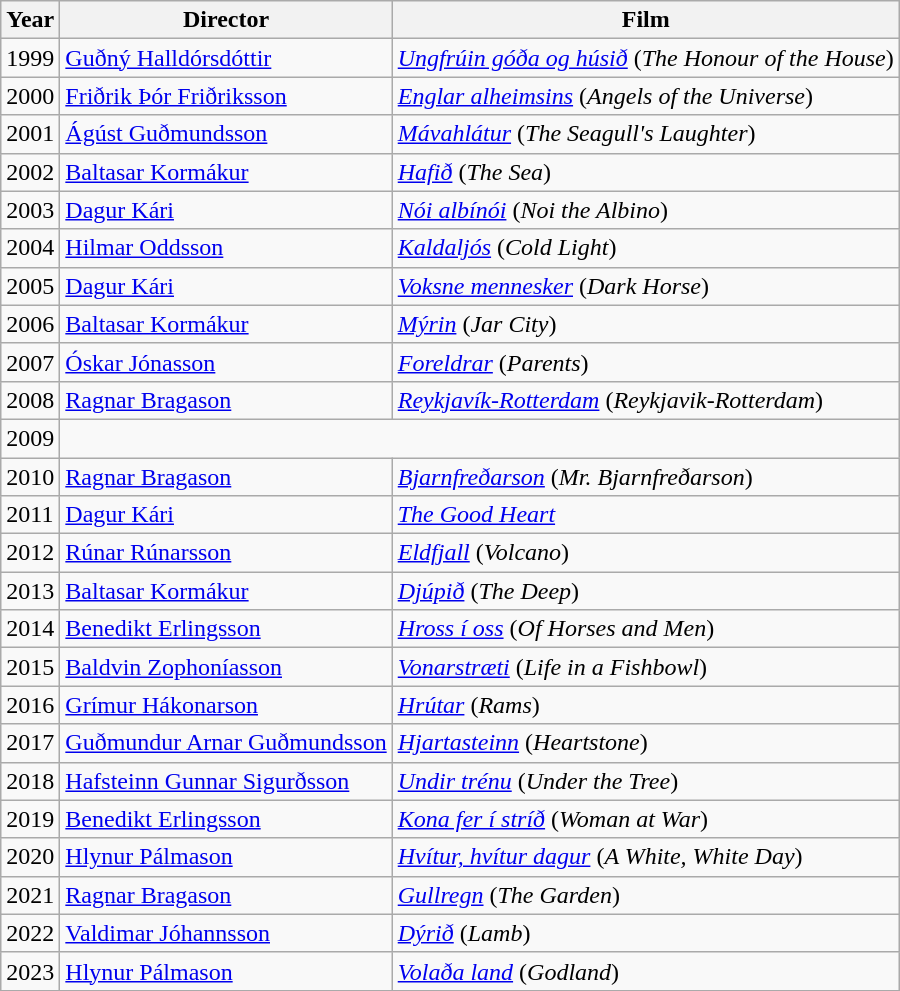<table class="wikitable">
<tr>
<th>Year</th>
<th>Director</th>
<th>Film</th>
</tr>
<tr>
<td>1999</td>
<td><a href='#'>Guðný Halldórsdóttir</a></td>
<td><em><a href='#'>Ungfrúin góða og húsið</a></em> (<em>The Honour of the House</em>)</td>
</tr>
<tr>
<td>2000</td>
<td><a href='#'>Friðrik Þór Friðriksson</a></td>
<td><em><a href='#'>Englar alheimsins</a></em> (<em>Angels of the Universe</em>)</td>
</tr>
<tr>
<td>2001</td>
<td><a href='#'>Ágúst Guðmundsson</a></td>
<td><em><a href='#'>Mávahlátur</a></em> (<em>The Seagull's Laughter</em>)</td>
</tr>
<tr>
<td>2002</td>
<td><a href='#'>Baltasar Kormákur</a></td>
<td><em><a href='#'>Hafið</a></em> (<em>The Sea</em>)</td>
</tr>
<tr>
<td>2003</td>
<td><a href='#'>Dagur Kári</a></td>
<td><em><a href='#'>Nói albínói</a></em> (<em>Noi the Albino</em>)</td>
</tr>
<tr>
<td>2004</td>
<td><a href='#'>Hilmar Oddsson</a></td>
<td><em><a href='#'>Kaldaljós</a></em> (<em>Cold Light</em>)</td>
</tr>
<tr>
<td>2005</td>
<td><a href='#'>Dagur Kári</a></td>
<td><em><a href='#'>Voksne mennesker</a></em> (<em>Dark Horse</em>)</td>
</tr>
<tr>
<td>2006</td>
<td><a href='#'>Baltasar Kormákur</a></td>
<td><em><a href='#'>Mýrin</a></em> (<em>Jar City</em>)</td>
</tr>
<tr>
<td>2007</td>
<td><a href='#'>Óskar Jónasson</a></td>
<td><em><a href='#'>Foreldrar</a></em> (<em>Parents</em>)</td>
</tr>
<tr>
<td>2008</td>
<td><a href='#'>Ragnar Bragason</a></td>
<td><em><a href='#'>Reykjavík-Rotterdam</a></em> (<em>Reykjavik-Rotterdam</em>)</td>
</tr>
<tr>
<td>2009</td>
</tr>
<tr>
<td>2010</td>
<td><a href='#'>Ragnar Bragason</a></td>
<td><em><a href='#'>Bjarnfreðarson</a></em> (<em>Mr. Bjarnfreðarson</em>)</td>
</tr>
<tr>
<td>2011</td>
<td><a href='#'>Dagur Kári</a></td>
<td><em><a href='#'>The Good Heart</a></em></td>
</tr>
<tr>
<td>2012</td>
<td><a href='#'>Rúnar Rúnarsson</a></td>
<td><em><a href='#'>Eldfjall</a></em> (<em>Volcano</em>)</td>
</tr>
<tr>
<td>2013</td>
<td><a href='#'>Baltasar Kormákur</a></td>
<td><em><a href='#'>Djúpið</a></em> (<em>The Deep</em>)</td>
</tr>
<tr>
<td>2014</td>
<td><a href='#'>Benedikt Erlingsson</a></td>
<td><em><a href='#'>Hross í oss</a></em> (<em>Of Horses and Men</em>)</td>
</tr>
<tr>
<td>2015</td>
<td><a href='#'>Baldvin Zophoníasson</a></td>
<td><em><a href='#'>Vonarstræti</a></em> (<em>Life in a Fishbowl</em>)</td>
</tr>
<tr>
<td>2016</td>
<td><a href='#'>Grímur Hákonarson</a></td>
<td><em><a href='#'>Hrútar</a></em> (<em>Rams</em>)</td>
</tr>
<tr>
<td>2017</td>
<td><a href='#'>Guðmundur Arnar Guðmundsson</a></td>
<td><em><a href='#'>Hjartasteinn</a></em> (<em>Heartstone</em>)</td>
</tr>
<tr>
<td>2018</td>
<td><a href='#'>Hafsteinn Gunnar Sigurðsson</a></td>
<td><em><a href='#'>Undir trénu</a></em> (<em>Under the Tree</em>)</td>
</tr>
<tr>
<td>2019</td>
<td><a href='#'>Benedikt Erlingsson</a></td>
<td><em><a href='#'>Kona fer í stríð</a></em> (<em>Woman at War</em>)</td>
</tr>
<tr>
<td>2020</td>
<td><a href='#'>Hlynur Pálmason</a></td>
<td><em><a href='#'>Hvítur, hvítur dagur</a></em> (<em>A White, White Day</em>)</td>
</tr>
<tr>
<td>2021</td>
<td><a href='#'>Ragnar Bragason</a></td>
<td><em><a href='#'>Gullregn</a></em> (<em>The Garden</em>)</td>
</tr>
<tr>
<td>2022</td>
<td><a href='#'>Valdimar Jóhannsson</a></td>
<td><em><a href='#'>Dýrið</a></em> (<em>Lamb</em>)</td>
</tr>
<tr>
<td>2023</td>
<td><a href='#'>Hlynur Pálmason</a></td>
<td><em><a href='#'>Volaða land</a></em> (<em>Godland</em>)</td>
</tr>
</table>
